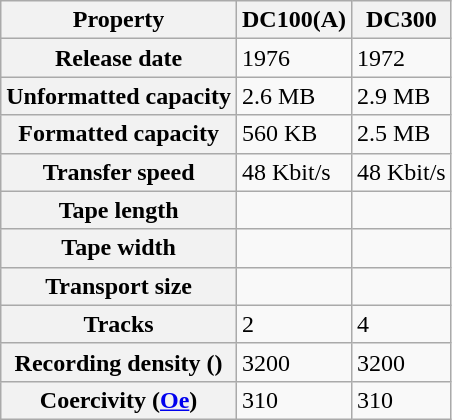<table class="wikitable">
<tr>
<th>Property</th>
<th>DC100(A)</th>
<th>DC300</th>
</tr>
<tr>
<th>Release date</th>
<td>1976</td>
<td>1972</td>
</tr>
<tr>
<th>Unformatted capacity</th>
<td>2.6 MB</td>
<td>2.9 MB</td>
</tr>
<tr>
<th>Formatted capacity</th>
<td>560 KB</td>
<td>2.5 MB</td>
</tr>
<tr>
<th>Transfer speed</th>
<td>48 Kbit/s</td>
<td>48 Kbit/s</td>
</tr>
<tr>
<th>Tape length</th>
<td></td>
<td></td>
</tr>
<tr>
<th>Tape width</th>
<td></td>
<td></td>
</tr>
<tr>
<th>Transport size<br></th>
<td></td>
<td></td>
</tr>
<tr>
<th>Tracks</th>
<td>2</td>
<td>4</td>
</tr>
<tr>
<th>Recording density ()</th>
<td>3200</td>
<td>3200</td>
</tr>
<tr>
<th>Coercivity (<a href='#'>Oe</a>)</th>
<td>310</td>
<td>310</td>
</tr>
</table>
